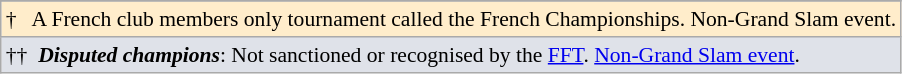<table class="wikitable" style="font-size:90%;">
<tr>
</tr>
<tr>
<td style="background:#ffedcb;">†   A French club members only tournament called the French Championships. Non-Grand Slam event.</td>
</tr>
<tr>
<td style="background: #dfe2e9;">††  <strong><em>Disputed champions</em></strong>: Not sanctioned or recognised by the <a href='#'>FFT</a>. <a href='#'>Non-Grand Slam event</a>.</td>
</tr>
</table>
